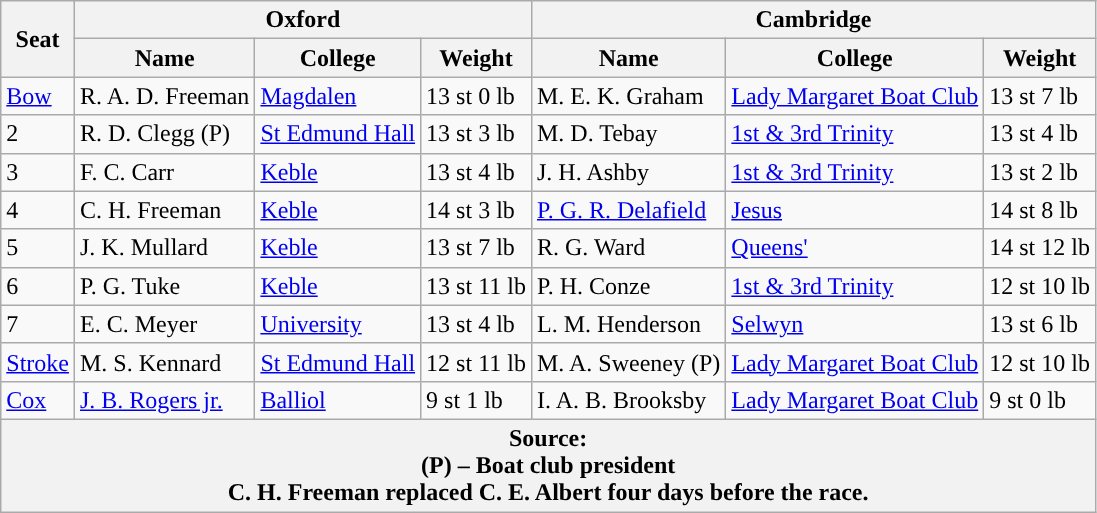<table class="wikitable">
<tr>
<th rowspan="2" scope="col">Seat</th>
<th colspan="3" scope="col">Oxford <br> </th>
<th colspan="3" scope="col">Cambridge <br> </th>
</tr>
<tr>
<th>Name</th>
<th>College</th>
<th>Weight</th>
<th>Name</th>
<th>College</th>
<th>Weight</th>
</tr>
<tr>
<td><a href='#'>Bow</a></td>
<td>R. A. D. Freeman</td>
<td><a href='#'>Magdalen</a></td>
<td>13 st 0 lb</td>
<td>M. E. K. Graham</td>
<td><a href='#'>Lady Margaret Boat Club</a></td>
<td>13 st 7 lb</td>
</tr>
<tr>
<td>2</td>
<td>R. D. Clegg (P)</td>
<td><a href='#'>St Edmund Hall</a></td>
<td>13 st 3 lb</td>
<td>M. D. Tebay</td>
<td><a href='#'>1st & 3rd Trinity</a></td>
<td>13 st 4 lb</td>
</tr>
<tr>
<td>3</td>
<td>F. C. Carr</td>
<td><a href='#'>Keble</a></td>
<td>13 st 4 lb</td>
<td>J. H. Ashby</td>
<td><a href='#'>1st & 3rd Trinity</a></td>
<td>13 st 2 lb</td>
</tr>
<tr>
<td>4</td>
<td>C. H. Freeman </td>
<td><a href='#'>Keble</a></td>
<td>14 st 3 lb</td>
<td><a href='#'>P. G. R. Delafield</a></td>
<td><a href='#'>Jesus</a></td>
<td>14 st 8 lb</td>
</tr>
<tr>
<td>5</td>
<td>J. K. Mullard</td>
<td><a href='#'>Keble</a></td>
<td>13 st 7 lb</td>
<td>R. G. Ward</td>
<td><a href='#'>Queens'</a></td>
<td>14 st 12 lb</td>
</tr>
<tr>
<td>6</td>
<td>P. G. Tuke</td>
<td><a href='#'>Keble</a></td>
<td>13 st 11 lb</td>
<td>P. H. Conze</td>
<td><a href='#'>1st & 3rd Trinity</a></td>
<td>12 st 10 lb</td>
</tr>
<tr>
<td>7</td>
<td>E. C. Meyer</td>
<td><a href='#'>University</a></td>
<td>13 st 4 lb</td>
<td>L. M. Henderson</td>
<td><a href='#'>Selwyn</a></td>
<td>13 st 6 lb</td>
</tr>
<tr>
<td><a href='#'>Stroke</a></td>
<td>M. S. Kennard</td>
<td><a href='#'>St Edmund Hall</a></td>
<td>12 st 11 lb</td>
<td>M. A. Sweeney (P)</td>
<td><a href='#'>Lady Margaret Boat Club</a></td>
<td>12 st 10 lb</td>
</tr>
<tr>
<td><a href='#'>Cox</a></td>
<td><a href='#'>J. B. Rogers jr.</a></td>
<td><a href='#'>Balliol</a></td>
<td>9 st 1 lb</td>
<td>I. A. B. Brooksby</td>
<td><a href='#'>Lady Margaret Boat Club</a></td>
<td>9 st 0 lb</td>
</tr>
<tr>
<th colspan="7">Source:<br>(P) – Boat club president<br>C. H. Freeman replaced C. E. Albert four days before the race.</th>
</tr>
</table>
